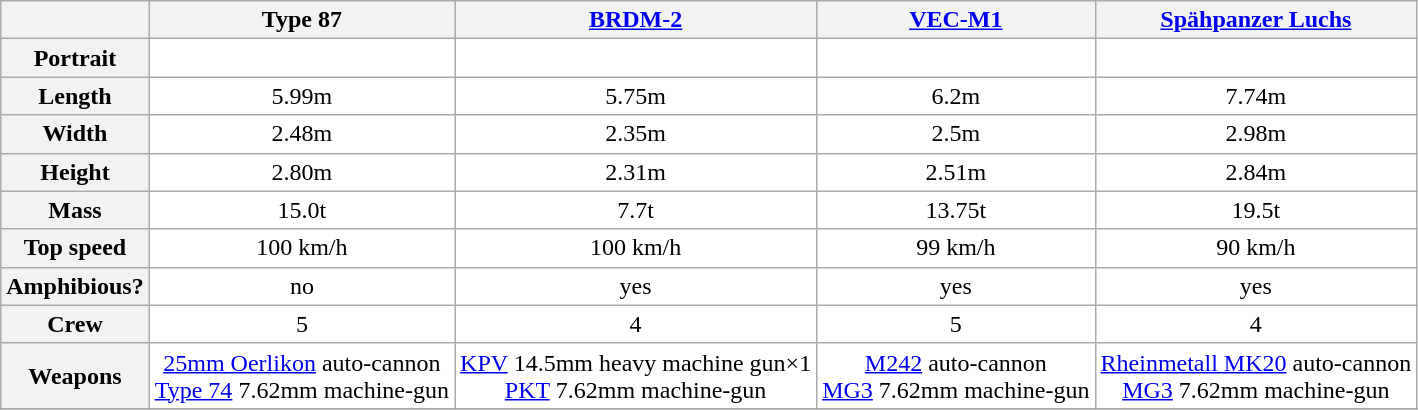<table class="wikitable" align="none" cellpadding="5" style="background:#fff; text-align:center;">
<tr>
<th></th>
<th>Type 87</th>
<th><a href='#'>BRDM-2</a></th>
<th><a href='#'>VEC-M1</a></th>
<th><a href='#'>Spähpanzer Luchs</a></th>
</tr>
<tr>
<th>Portrait</th>
<td></td>
<td></td>
<td></td>
<td></td>
</tr>
<tr>
<th>Length</th>
<td>5.99m</td>
<td>5.75m</td>
<td>6.2m</td>
<td>7.74m</td>
</tr>
<tr>
<th>Width</th>
<td>2.48m</td>
<td>2.35m</td>
<td>2.5m</td>
<td>2.98m</td>
</tr>
<tr>
<th>Height</th>
<td>2.80m</td>
<td>2.31m</td>
<td>2.51m</td>
<td>2.84m</td>
</tr>
<tr>
<th>Mass</th>
<td>15.0t</td>
<td>7.7t</td>
<td>13.75t</td>
<td>19.5t</td>
</tr>
<tr>
<th>Top speed</th>
<td>100 km/h</td>
<td>100 km/h</td>
<td>99 km/h</td>
<td>90 km/h</td>
</tr>
<tr>
<th>Amphibious?</th>
<td>no</td>
<td>yes</td>
<td>yes</td>
<td>yes</td>
</tr>
<tr>
<th>Crew</th>
<td>5</td>
<td>4</td>
<td>5</td>
<td>4</td>
</tr>
<tr>
<th>Weapons</th>
<td><a href='#'>25mm Oerlikon</a> auto-cannon<br><a href='#'>Type 74</a> 7.62mm machine-gun</td>
<td><a href='#'>KPV</a> 14.5mm heavy machine gun×1<br><a href='#'>PKT</a> 7.62mm machine-gun</td>
<td><a href='#'>M242</a> auto-cannon<br><a href='#'>MG3</a> 7.62mm machine-gun</td>
<td><a href='#'>Rheinmetall MK20</a> auto-cannon <br><a href='#'>MG3</a> 7.62mm machine-gun</td>
</tr>
<tr>
</tr>
</table>
